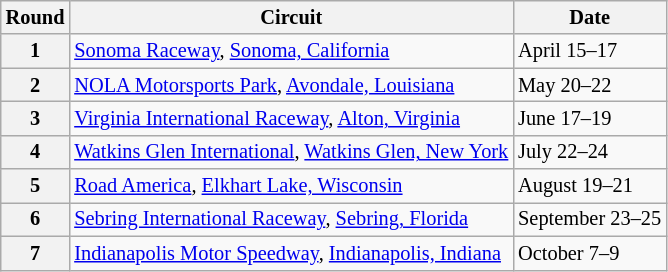<table class="wikitable" style="font-size:85%;">
<tr>
<th>Round</th>
<th>Circuit</th>
<th>Date</th>
</tr>
<tr>
<th>1</th>
<td> <a href='#'>Sonoma Raceway</a>, <a href='#'>Sonoma, California</a></td>
<td>April 15–17</td>
</tr>
<tr>
<th>2</th>
<td> <a href='#'>NOLA Motorsports Park</a>, <a href='#'>Avondale, Louisiana</a></td>
<td>May 20–22</td>
</tr>
<tr>
<th>3</th>
<td> <a href='#'>Virginia International Raceway</a>, <a href='#'>Alton, Virginia</a></td>
<td>June 17–19</td>
</tr>
<tr>
<th>4</th>
<td> <a href='#'>Watkins Glen International</a>, <a href='#'>Watkins Glen, New York</a></td>
<td>July 22–24</td>
</tr>
<tr>
<th>5</th>
<td> <a href='#'>Road America</a>, <a href='#'>Elkhart Lake, Wisconsin</a></td>
<td>August 19–21</td>
</tr>
<tr>
<th>6</th>
<td> <a href='#'>Sebring International Raceway</a>, <a href='#'>Sebring, Florida</a></td>
<td>September 23–25</td>
</tr>
<tr>
<th>7</th>
<td> <a href='#'>Indianapolis Motor Speedway</a>, <a href='#'>Indianapolis, Indiana</a></td>
<td>October 7–9</td>
</tr>
</table>
